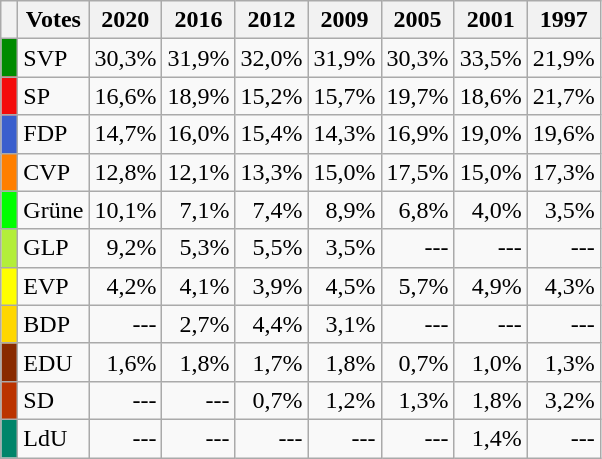<table class="wikitable">
<tr>
<th> </th>
<th>Votes</th>
<th>2020</th>
<th>2016</th>
<th>2012</th>
<th>2009</th>
<th>2005</th>
<th>2001</th>
<th>1997</th>
</tr>
<tr>
<td style="background-color: #008B00;"> </td>
<td>SVP</td>
<td style="text-align: right;">30,3%</td>
<td style="text-align: right;">31,9%</td>
<td style="text-align: right;">32,0%</td>
<td style="text-align: right;">31,9%</td>
<td style="text-align: right;">30,3%</td>
<td style="text-align: right;">33,5%</td>
<td style="text-align: right;">21,9%</td>
</tr>
<tr>
<td style="background-color: #f40b0b;"> </td>
<td>SP</td>
<td style="text-align: right;">16,6%</td>
<td style="text-align: right;">18,9%</td>
<td style="text-align: right;">15,2%</td>
<td style="text-align: right;">15,7%</td>
<td style="text-align: right;">19,7%</td>
<td style="text-align: right;">18,6%</td>
<td style="text-align: right;">21,7%</td>
</tr>
<tr>
<td style="background-color: #3A5FCD;"> </td>
<td>FDP</td>
<td style="text-align: right;">14,7%</td>
<td style="text-align: right;">16,0%</td>
<td style="text-align: right;">15,4%</td>
<td style="text-align: right;">14,3%</td>
<td style="text-align: right;">16,9%</td>
<td style="text-align: right;">19,0%</td>
<td style="text-align: right;">19,6%</td>
</tr>
<tr>
<td style="background-color: #FF7F00;"> </td>
<td>CVP</td>
<td style="text-align: right;">12,8%</td>
<td style="text-align: right;">12,1%</td>
<td style="text-align: right;">13,3%</td>
<td style="text-align: right;">15,0%</td>
<td style="text-align: right;">17,5%</td>
<td style="text-align: right;">15,0%</td>
<td style="text-align: right;">17,3%</td>
</tr>
<tr>
<td style="background-color: #0f0;"> </td>
<td>Grüne</td>
<td style="text-align: right;">10,1%</td>
<td style="text-align: right;">7,1%</td>
<td style="text-align: right;">7,4%</td>
<td style="text-align: right;">8,9%</td>
<td style="text-align: right;">6,8%</td>
<td style="text-align: right;">4,0%</td>
<td style="text-align: right;">3,5%</td>
</tr>
<tr>
<td style="background-color: #B3EE3A;"> </td>
<td>GLP</td>
<td style="text-align: right;">9,2%</td>
<td style="text-align: right;">5,3%</td>
<td style="text-align: right;">5,5%</td>
<td style="text-align: right;">3,5%</td>
<td style="text-align: right;">---</td>
<td style="text-align: right;">---</td>
<td style="text-align: right;">---</td>
</tr>
<tr>
<td style="background-color: #ffff00;"> </td>
<td>EVP</td>
<td style="text-align: right;">4,2%</td>
<td style="text-align: right;">4,1%</td>
<td style="text-align: right;">3,9%</td>
<td style="text-align: right;">4,5%</td>
<td style="text-align: right;">5,7%</td>
<td style="text-align: right;">4,9%</td>
<td style="text-align: right;">4,3%</td>
</tr>
<tr>
<td style="background-color: #FFD700;"> </td>
<td>BDP</td>
<td style="text-align: right;">---</td>
<td style="text-align: right;">2,7%</td>
<td style="text-align: right;">4,4%</td>
<td style="text-align: right;">3,1%</td>
<td style="text-align: right;">---</td>
<td style="text-align: right;">---</td>
<td style="text-align: right;">---</td>
</tr>
<tr>
<td style="background-color: #892a00;"> </td>
<td>EDU</td>
<td style="text-align: right;">1,6%</td>
<td style="text-align: right;">1,8%</td>
<td style="text-align: right;">1,7%</td>
<td style="text-align: right;">1,8%</td>
<td style="text-align: right;">0,7%</td>
<td style="text-align: right;">1,0%</td>
<td style="text-align: right;">1,3%</td>
</tr>
<tr>
<td style="background-color: #b30;"> </td>
<td>SD</td>
<td style="text-align: right;">---</td>
<td style="text-align: right;">---</td>
<td style="text-align: right;">0,7%</td>
<td style="text-align: right;">1,2%</td>
<td style="text-align: right;">1,3%</td>
<td style="text-align: right;">1,8%</td>
<td style="text-align: right;">3,2%</td>
</tr>
<tr>
<td style="background-color: #00856A;"> </td>
<td>LdU</td>
<td style="text-align: right;">---</td>
<td style="text-align: right;">---</td>
<td style="text-align: right;">---</td>
<td style="text-align: right;">---</td>
<td style="text-align: right;">---</td>
<td style="text-align: right;">1,4%</td>
<td style="text-align: right;">---</td>
</tr>
</table>
